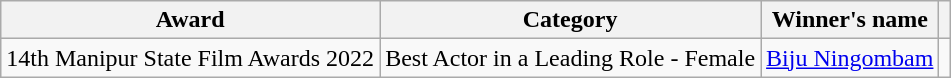<table class="wikitable sortable">
<tr>
<th>Award</th>
<th>Category</th>
<th>Winner's name</th>
<th></th>
</tr>
<tr>
<td>14th Manipur State Film Awards 2022</td>
<td>Best Actor in a Leading Role - Female</td>
<td><a href='#'>Biju Ningombam</a></td>
<td></td>
</tr>
</table>
